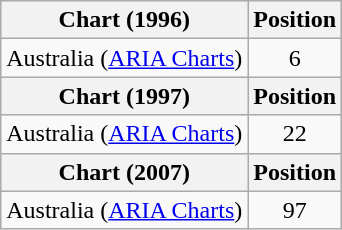<table class="wikitable sortable">
<tr>
<th>Chart (1996)</th>
<th>Position</th>
</tr>
<tr>
<td>Australia (<a href='#'>ARIA Charts</a>)</td>
<td align="center">6</td>
</tr>
<tr>
<th>Chart (1997)</th>
<th>Position</th>
</tr>
<tr>
<td>Australia (<a href='#'>ARIA Charts</a>)</td>
<td align="center">22</td>
</tr>
<tr>
<th>Chart (2007)</th>
<th>Position</th>
</tr>
<tr>
<td>Australia (<a href='#'>ARIA Charts</a>)</td>
<td align="center">97</td>
</tr>
</table>
